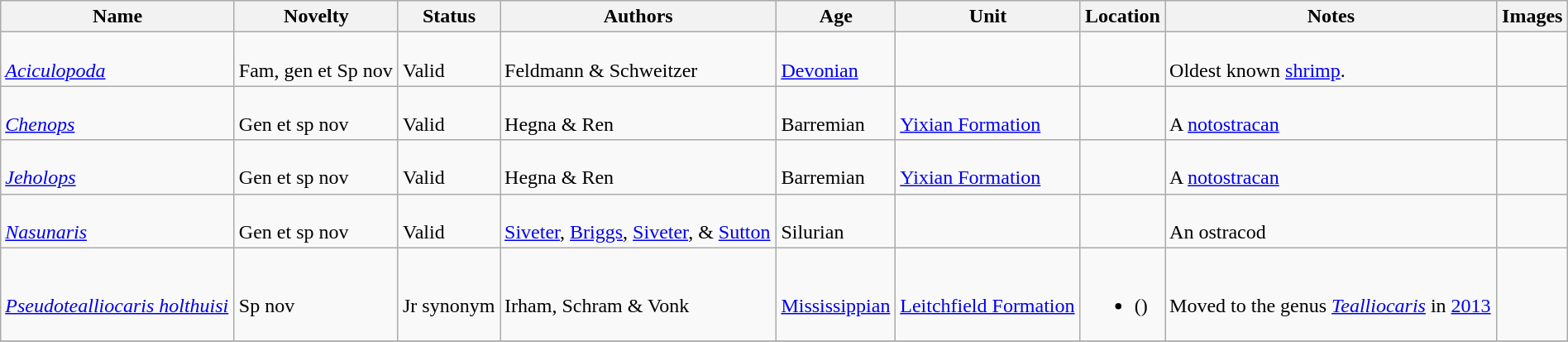<table class="wikitable sortable" align="center" width="100%">
<tr>
<th>Name</th>
<th>Novelty</th>
<th>Status</th>
<th>Authors</th>
<th>Age</th>
<th>Unit</th>
<th>Location</th>
<th>Notes</th>
<th>Images</th>
</tr>
<tr>
<td><br><em><a href='#'>Aciculopoda</a></em></td>
<td><br>Fam, gen et Sp nov</td>
<td><br>Valid</td>
<td><br>Feldmann & Schweitzer</td>
<td><br><a href='#'>Devonian</a></td>
<td></td>
<td><br></td>
<td><br>Oldest known <a href='#'>shrimp</a>.</td>
<td></td>
</tr>
<tr>
<td><br><em><a href='#'>Chenops</a></em></td>
<td><br>Gen et sp nov</td>
<td><br>Valid</td>
<td><br>Hegna & Ren</td>
<td><br>Barremian</td>
<td><br><a href='#'>Yixian Formation</a></td>
<td><br></td>
<td><br>A <a href='#'>notostracan</a></td>
<td><br></td>
</tr>
<tr>
<td><br><em><a href='#'>Jeholops</a></em></td>
<td><br>Gen et sp nov</td>
<td><br>Valid</td>
<td><br>Hegna & Ren</td>
<td><br>Barremian</td>
<td><br><a href='#'>Yixian Formation</a></td>
<td><br></td>
<td><br>A <a href='#'>notostracan</a></td>
<td><br></td>
</tr>
<tr>
<td><br><em><a href='#'>Nasunaris</a></em></td>
<td><br>Gen et sp nov</td>
<td><br>Valid</td>
<td><br><a href='#'>Siveter</a>, <a href='#'>Briggs</a>, <a href='#'>Siveter</a>, & <a href='#'>Sutton</a></td>
<td><br>Silurian</td>
<td></td>
<td><br></td>
<td><br>An ostracod</td>
<td></td>
</tr>
<tr>
<td><br><em><a href='#'>Pseudotealliocaris holthuisi</a></em></td>
<td><br>Sp nov</td>
<td><br>Jr synonym</td>
<td><br>Irham, Schram & Vonk</td>
<td><br><a href='#'>Mississippian</a></td>
<td><br><a href='#'>Leitchfield Formation</a></td>
<td><br><ul><li> ()</li></ul></td>
<td><br>Moved to the genus <em><a href='#'>Tealliocaris</a></em> in <a href='#'>2013</a></td>
<td></td>
</tr>
<tr>
</tr>
</table>
